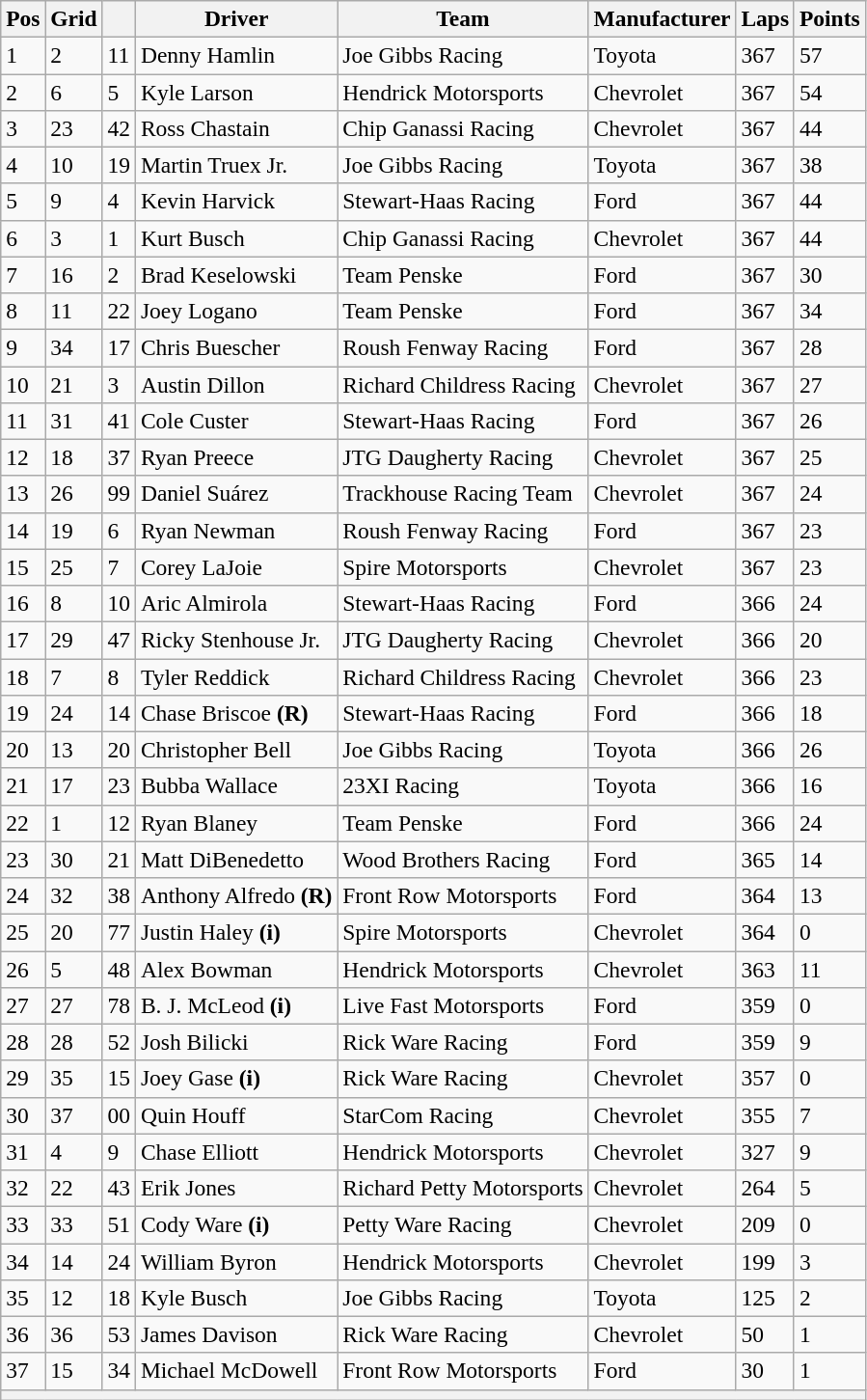<table class="wikitable" style="font-size:98%">
<tr>
<th>Pos</th>
<th>Grid</th>
<th></th>
<th>Driver</th>
<th>Team</th>
<th>Manufacturer</th>
<th>Laps</th>
<th>Points</th>
</tr>
<tr>
<td>1</td>
<td>2</td>
<td>11</td>
<td>Denny Hamlin</td>
<td>Joe Gibbs Racing</td>
<td>Toyota</td>
<td>367</td>
<td>57</td>
</tr>
<tr>
<td>2</td>
<td>6</td>
<td>5</td>
<td>Kyle Larson</td>
<td>Hendrick Motorsports</td>
<td>Chevrolet</td>
<td>367</td>
<td>54</td>
</tr>
<tr>
<td>3</td>
<td>23</td>
<td>42</td>
<td>Ross Chastain</td>
<td>Chip Ganassi Racing</td>
<td>Chevrolet</td>
<td>367</td>
<td>44</td>
</tr>
<tr>
<td>4</td>
<td>10</td>
<td>19</td>
<td>Martin Truex Jr.</td>
<td>Joe Gibbs Racing</td>
<td>Toyota</td>
<td>367</td>
<td>38</td>
</tr>
<tr>
<td>5</td>
<td>9</td>
<td>4</td>
<td>Kevin Harvick</td>
<td>Stewart-Haas Racing</td>
<td>Ford</td>
<td>367</td>
<td>44</td>
</tr>
<tr>
<td>6</td>
<td>3</td>
<td>1</td>
<td>Kurt Busch</td>
<td>Chip Ganassi Racing</td>
<td>Chevrolet</td>
<td>367</td>
<td>44</td>
</tr>
<tr>
<td>7</td>
<td>16</td>
<td>2</td>
<td>Brad Keselowski</td>
<td>Team Penske</td>
<td>Ford</td>
<td>367</td>
<td>30</td>
</tr>
<tr>
<td>8</td>
<td>11</td>
<td>22</td>
<td>Joey Logano</td>
<td>Team Penske</td>
<td>Ford</td>
<td>367</td>
<td>34</td>
</tr>
<tr>
<td>9</td>
<td>34</td>
<td>17</td>
<td>Chris Buescher</td>
<td>Roush Fenway Racing</td>
<td>Ford</td>
<td>367</td>
<td>28</td>
</tr>
<tr>
<td>10</td>
<td>21</td>
<td>3</td>
<td>Austin Dillon</td>
<td>Richard Childress Racing</td>
<td>Chevrolet</td>
<td>367</td>
<td>27</td>
</tr>
<tr>
<td>11</td>
<td>31</td>
<td>41</td>
<td>Cole Custer</td>
<td>Stewart-Haas Racing</td>
<td>Ford</td>
<td>367</td>
<td>26</td>
</tr>
<tr>
<td>12</td>
<td>18</td>
<td>37</td>
<td>Ryan Preece</td>
<td>JTG Daugherty Racing</td>
<td>Chevrolet</td>
<td>367</td>
<td>25</td>
</tr>
<tr>
<td>13</td>
<td>26</td>
<td>99</td>
<td>Daniel Suárez</td>
<td>Trackhouse Racing Team</td>
<td>Chevrolet</td>
<td>367</td>
<td>24</td>
</tr>
<tr>
<td>14</td>
<td>19</td>
<td>6</td>
<td>Ryan Newman</td>
<td>Roush Fenway Racing</td>
<td>Ford</td>
<td>367</td>
<td>23</td>
</tr>
<tr>
<td>15</td>
<td>25</td>
<td>7</td>
<td>Corey LaJoie</td>
<td>Spire Motorsports</td>
<td>Chevrolet</td>
<td>367</td>
<td>23</td>
</tr>
<tr>
<td>16</td>
<td>8</td>
<td>10</td>
<td>Aric Almirola</td>
<td>Stewart-Haas Racing</td>
<td>Ford</td>
<td>366</td>
<td>24</td>
</tr>
<tr>
<td>17</td>
<td>29</td>
<td>47</td>
<td>Ricky Stenhouse Jr.</td>
<td>JTG Daugherty Racing</td>
<td>Chevrolet</td>
<td>366</td>
<td>20</td>
</tr>
<tr>
<td>18</td>
<td>7</td>
<td>8</td>
<td>Tyler Reddick</td>
<td>Richard Childress Racing</td>
<td>Chevrolet</td>
<td>366</td>
<td>23</td>
</tr>
<tr>
<td>19</td>
<td>24</td>
<td>14</td>
<td>Chase Briscoe <strong>(R)</strong></td>
<td>Stewart-Haas Racing</td>
<td>Ford</td>
<td>366</td>
<td>18</td>
</tr>
<tr>
<td>20</td>
<td>13</td>
<td>20</td>
<td>Christopher Bell</td>
<td>Joe Gibbs Racing</td>
<td>Toyota</td>
<td>366</td>
<td>26</td>
</tr>
<tr>
<td>21</td>
<td>17</td>
<td>23</td>
<td>Bubba Wallace</td>
<td>23XI Racing</td>
<td>Toyota</td>
<td>366</td>
<td>16</td>
</tr>
<tr>
<td>22</td>
<td>1</td>
<td>12</td>
<td>Ryan Blaney</td>
<td>Team Penske</td>
<td>Ford</td>
<td>366</td>
<td>24</td>
</tr>
<tr>
<td>23</td>
<td>30</td>
<td>21</td>
<td>Matt DiBenedetto</td>
<td>Wood Brothers Racing</td>
<td>Ford</td>
<td>365</td>
<td>14</td>
</tr>
<tr>
<td>24</td>
<td>32</td>
<td>38</td>
<td>Anthony Alfredo <strong>(R)</strong></td>
<td>Front Row Motorsports</td>
<td>Ford</td>
<td>364</td>
<td>13</td>
</tr>
<tr>
<td>25</td>
<td>20</td>
<td>77</td>
<td>Justin Haley <strong>(i)</strong></td>
<td>Spire Motorsports</td>
<td>Chevrolet</td>
<td>364</td>
<td>0</td>
</tr>
<tr>
<td>26</td>
<td>5</td>
<td>48</td>
<td>Alex Bowman</td>
<td>Hendrick Motorsports</td>
<td>Chevrolet</td>
<td>363</td>
<td>11</td>
</tr>
<tr>
<td>27</td>
<td>27</td>
<td>78</td>
<td>B. J. McLeod <strong>(i)</strong></td>
<td>Live Fast Motorsports</td>
<td>Ford</td>
<td>359</td>
<td>0</td>
</tr>
<tr>
<td>28</td>
<td>28</td>
<td>52</td>
<td>Josh Bilicki</td>
<td>Rick Ware Racing</td>
<td>Ford</td>
<td>359</td>
<td>9</td>
</tr>
<tr>
<td>29</td>
<td>35</td>
<td>15</td>
<td>Joey Gase <strong>(i)</strong></td>
<td>Rick Ware Racing</td>
<td>Chevrolet</td>
<td>357</td>
<td>0</td>
</tr>
<tr>
<td>30</td>
<td>37</td>
<td>00</td>
<td>Quin Houff</td>
<td>StarCom Racing</td>
<td>Chevrolet</td>
<td>355</td>
<td>7</td>
</tr>
<tr>
<td>31</td>
<td>4</td>
<td>9</td>
<td>Chase Elliott</td>
<td>Hendrick Motorsports</td>
<td>Chevrolet</td>
<td>327</td>
<td>9</td>
</tr>
<tr>
<td>32</td>
<td>22</td>
<td>43</td>
<td>Erik Jones</td>
<td>Richard Petty Motorsports</td>
<td>Chevrolet</td>
<td>264</td>
<td>5</td>
</tr>
<tr>
<td>33</td>
<td>33</td>
<td>51</td>
<td>Cody Ware <strong>(i)</strong></td>
<td>Petty Ware Racing</td>
<td>Chevrolet</td>
<td>209</td>
<td>0</td>
</tr>
<tr>
<td>34</td>
<td>14</td>
<td>24</td>
<td>William Byron</td>
<td>Hendrick Motorsports</td>
<td>Chevrolet</td>
<td>199</td>
<td>3</td>
</tr>
<tr>
<td>35</td>
<td>12</td>
<td>18</td>
<td>Kyle Busch</td>
<td>Joe Gibbs Racing</td>
<td>Toyota</td>
<td>125</td>
<td>2</td>
</tr>
<tr>
<td>36</td>
<td>36</td>
<td>53</td>
<td>James Davison</td>
<td>Rick Ware Racing</td>
<td>Chevrolet</td>
<td>50</td>
<td>1</td>
</tr>
<tr>
<td>37</td>
<td>15</td>
<td>34</td>
<td>Michael McDowell</td>
<td>Front Row Motorsports</td>
<td>Ford</td>
<td>30</td>
<td>1</td>
</tr>
<tr>
<th colspan="8"></th>
</tr>
</table>
